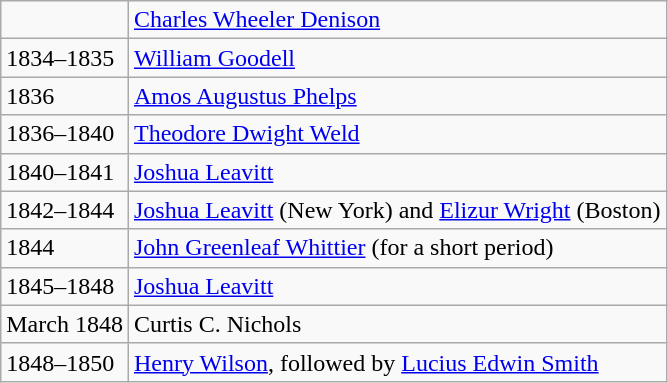<table class="wikitable"; valign="top">
<tr>
<td></td>
<td><a href='#'>Charles Wheeler Denison</a></td>
</tr>
<tr>
<td>1834–1835</td>
<td><a href='#'>William Goodell</a></td>
</tr>
<tr>
<td>1836</td>
<td><a href='#'>Amos Augustus Phelps</a></td>
</tr>
<tr>
<td>1836–1840</td>
<td><a href='#'>Theodore Dwight Weld</a></td>
</tr>
<tr>
<td>1840–1841</td>
<td><a href='#'>Joshua Leavitt</a></td>
</tr>
<tr>
<td>1842–1844</td>
<td><a href='#'>Joshua Leavitt</a> (New York) and <a href='#'>Elizur Wright</a> (Boston)</td>
</tr>
<tr>
<td>1844</td>
<td><a href='#'>John Greenleaf Whittier</a> (for a short period)</td>
</tr>
<tr>
<td>1845–1848</td>
<td><a href='#'>Joshua Leavitt</a></td>
</tr>
<tr>
<td>March 1848</td>
<td>Curtis C. Nichols</td>
</tr>
<tr>
<td>1848–1850</td>
<td><a href='#'>Henry Wilson</a>, followed by <a href='#'>Lucius Edwin Smith</a></td>
</tr>
</table>
